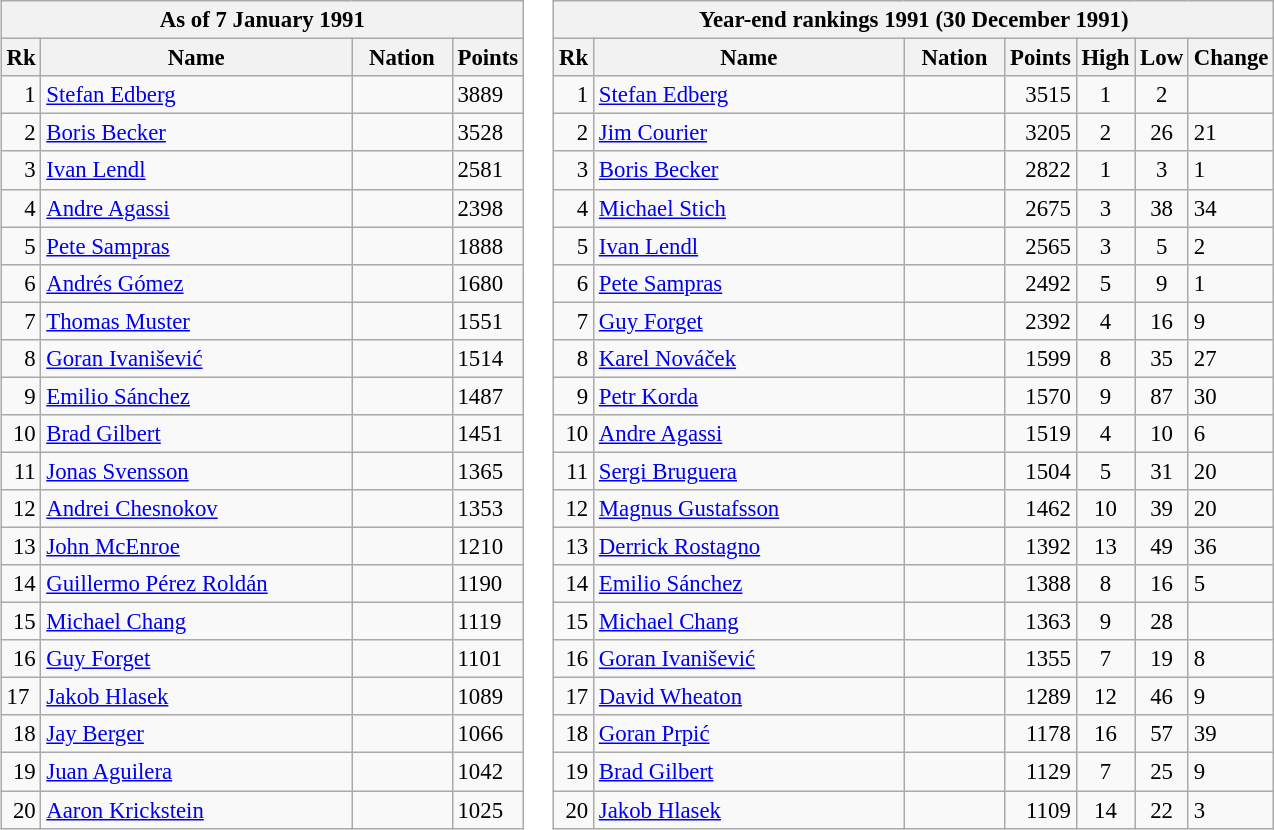<table>
<tr valign="top">
<td><br><table class="wikitable" style="font-size:95%">
<tr>
<th colspan="4">As of 7 January 1991</th>
</tr>
<tr>
<th>Rk</th>
<th style="width:200px;">Name</th>
<th style="width:60px;">Nation</th>
<th>Points</th>
</tr>
<tr>
<td style="text-align:right;">1</td>
<td><a href='#'>Stefan Edberg</a></td>
<td></td>
<td>3889</td>
</tr>
<tr>
<td style="text-align:right;">2</td>
<td><a href='#'>Boris Becker</a></td>
<td></td>
<td>3528</td>
</tr>
<tr>
<td style="text-align:right;">3</td>
<td><a href='#'>Ivan Lendl</a></td>
<td></td>
<td>2581</td>
</tr>
<tr>
<td style="text-align:right;">4</td>
<td><a href='#'>Andre Agassi</a></td>
<td></td>
<td>2398</td>
</tr>
<tr>
<td style="text-align:right;">5</td>
<td><a href='#'>Pete Sampras</a></td>
<td></td>
<td>1888</td>
</tr>
<tr>
<td style="text-align:right;">6</td>
<td><a href='#'>Andrés Gómez</a></td>
<td></td>
<td>1680</td>
</tr>
<tr>
<td style="text-align:right;">7</td>
<td><a href='#'>Thomas Muster</a></td>
<td></td>
<td>1551</td>
</tr>
<tr>
<td style="text-align:right;">8</td>
<td><a href='#'>Goran Ivanišević</a></td>
<td></td>
<td>1514</td>
</tr>
<tr>
<td style="text-align:right;">9</td>
<td><a href='#'>Emilio Sánchez</a></td>
<td></td>
<td>1487</td>
</tr>
<tr>
<td style="text-align:right;">10</td>
<td><a href='#'>Brad Gilbert</a></td>
<td></td>
<td>1451</td>
</tr>
<tr>
<td style="text-align:right;">11</td>
<td><a href='#'>Jonas Svensson</a></td>
<td></td>
<td>1365</td>
</tr>
<tr>
<td style="text-align:right;">12</td>
<td><a href='#'>Andrei Chesnokov</a></td>
<td></td>
<td>1353</td>
</tr>
<tr>
<td style="text-align:right;">13</td>
<td><a href='#'>John McEnroe</a></td>
<td></td>
<td>1210</td>
</tr>
<tr>
<td style="text-align:right;">14</td>
<td><a href='#'>Guillermo Pérez Roldán</a></td>
<td></td>
<td>1190</td>
</tr>
<tr>
<td style="text-align:right;">15</td>
<td><a href='#'>Michael Chang</a></td>
<td></td>
<td>1119</td>
</tr>
<tr>
<td style="text-align:right;">16</td>
<td><a href='#'>Guy Forget</a></td>
<td></td>
<td>1101</td>
</tr>
<tr>
<td>17</td>
<td><a href='#'>Jakob Hlasek</a></td>
<td></td>
<td>1089</td>
</tr>
<tr>
<td style="text-align:right;">18</td>
<td><a href='#'>Jay Berger</a></td>
<td></td>
<td>1066</td>
</tr>
<tr>
<td style="text-align:right;">19</td>
<td><a href='#'>Juan Aguilera</a></td>
<td></td>
<td>1042</td>
</tr>
<tr>
<td style="text-align:right;">20</td>
<td><a href='#'>Aaron Krickstein</a></td>
<td></td>
<td>1025</td>
</tr>
</table>
</td>
<td><br><table class="wikitable" style="font-size:95%">
<tr>
<th colspan="7">Year-end rankings 1991 (30 December 1991)</th>
</tr>
<tr valign="top">
<th>Rk</th>
<th style="width:200px;">Name</th>
<th style="width:60px;">Nation</th>
<th>Points</th>
<th>High</th>
<th>Low</th>
<th>Change</th>
</tr>
<tr>
<td style="text-align:right;">1</td>
<td><a href='#'>Stefan Edberg</a></td>
<td></td>
<td style="text-align:right;">3515</td>
<td style="text-align:center;">1</td>
<td style="text-align:center;">2</td>
<td style="text-align:left;"></td>
</tr>
<tr>
<td style="text-align:right;">2</td>
<td><a href='#'>Jim Courier</a></td>
<td></td>
<td style="text-align:right;">3205</td>
<td style="text-align:center;">2</td>
<td style="text-align:center;">26</td>
<td style="text-align:left;"> 21</td>
</tr>
<tr>
<td style="text-align:right;">3</td>
<td><a href='#'>Boris Becker</a></td>
<td></td>
<td style="text-align:right;">2822</td>
<td style="text-align:center;">1</td>
<td style="text-align:center;">3</td>
<td style="text-align:left;"> 1</td>
</tr>
<tr>
<td style="text-align:right;">4</td>
<td><a href='#'>Michael Stich</a></td>
<td></td>
<td style="text-align:right;">2675</td>
<td style="text-align:center;">3</td>
<td style="text-align:center;">38</td>
<td style="text-align:left;"> 34</td>
</tr>
<tr>
<td style="text-align:right;">5</td>
<td><a href='#'>Ivan Lendl</a></td>
<td></td>
<td style="text-align:right;">2565</td>
<td style="text-align:center;">3</td>
<td style="text-align:center;">5</td>
<td style="text-align:left;"> 2</td>
</tr>
<tr>
<td style="text-align:right;">6</td>
<td><a href='#'>Pete Sampras</a></td>
<td></td>
<td style="text-align:right;">2492</td>
<td style="text-align:center;">5</td>
<td style="text-align:center;">9</td>
<td style="text-align:left;"> 1</td>
</tr>
<tr>
<td style="text-align:right;">7</td>
<td><a href='#'>Guy Forget</a></td>
<td></td>
<td style="text-align:right;">2392</td>
<td style="text-align:center;">4</td>
<td style="text-align:center;">16</td>
<td style="text-align:left;"> 9</td>
</tr>
<tr>
<td style="text-align:right;">8</td>
<td><a href='#'>Karel Nováček</a></td>
<td></td>
<td style="text-align:right;">1599</td>
<td style="text-align:center;">8</td>
<td style="text-align:center;">35</td>
<td style="text-align:left;"> 27</td>
</tr>
<tr>
<td style="text-align:right;">9</td>
<td><a href='#'>Petr Korda</a></td>
<td></td>
<td style="text-align:right;">1570</td>
<td style="text-align:center;">9</td>
<td style="text-align:center;">87</td>
<td style="text-align:left;"> 30</td>
</tr>
<tr>
<td style="text-align:right;">10</td>
<td><a href='#'>Andre Agassi</a></td>
<td></td>
<td style="text-align:right;">1519</td>
<td style="text-align:center;">4</td>
<td style="text-align:center;">10</td>
<td style="text-align:left;"> 6</td>
</tr>
<tr>
<td style="text-align:right;">11</td>
<td><a href='#'>Sergi Bruguera</a></td>
<td></td>
<td style="text-align:right;">1504</td>
<td style="text-align:center;">5</td>
<td style="text-align:center;">31</td>
<td style="text-align:left;"> 20</td>
</tr>
<tr>
<td style="text-align:right;">12</td>
<td><a href='#'>Magnus Gustafsson</a></td>
<td></td>
<td style="text-align:right;">1462</td>
<td style="text-align:center;">10</td>
<td style="text-align:center;">39</td>
<td style="text-align:left;"> 20</td>
</tr>
<tr>
<td style="text-align:right;">13</td>
<td><a href='#'>Derrick Rostagno</a></td>
<td></td>
<td style="text-align:right;">1392</td>
<td style="text-align:center;">13</td>
<td style="text-align:center;">49</td>
<td style="text-align:left;"> 36</td>
</tr>
<tr>
<td style="text-align:right;">14</td>
<td><a href='#'>Emilio Sánchez</a></td>
<td></td>
<td style="text-align:right;">1388</td>
<td style="text-align:center;">8</td>
<td style="text-align:center;">16</td>
<td style="text-align:left;"> 5</td>
</tr>
<tr>
<td style="text-align:right;">15</td>
<td><a href='#'>Michael Chang</a></td>
<td></td>
<td style="text-align:right;">1363</td>
<td style="text-align:center;">9</td>
<td style="text-align:center;">28</td>
<td style="text-align:left;"></td>
</tr>
<tr>
<td style="text-align:right;">16</td>
<td><a href='#'>Goran Ivanišević</a></td>
<td></td>
<td style="text-align:right;">1355</td>
<td style="text-align:center;">7</td>
<td style="text-align:center;">19</td>
<td style="text-align:left;"> 8</td>
</tr>
<tr>
<td style="text-align:right;">17</td>
<td><a href='#'>David Wheaton</a></td>
<td></td>
<td style="text-align:right;">1289</td>
<td style="text-align:center;">12</td>
<td style="text-align:center;">46</td>
<td style="text-align:left;"> 9</td>
</tr>
<tr>
<td style="text-align:right;">18</td>
<td><a href='#'>Goran Prpić</a></td>
<td></td>
<td style="text-align:right;">1178</td>
<td style="text-align:center;">16</td>
<td style="text-align:center;">57</td>
<td style="text-align:left;"> 39</td>
</tr>
<tr>
<td style="text-align:right;">19</td>
<td><a href='#'>Brad Gilbert</a></td>
<td></td>
<td style="text-align:right;">1129</td>
<td style="text-align:center;">7</td>
<td style="text-align:center;">25</td>
<td style="text-align:left;"> 9</td>
</tr>
<tr>
<td style="text-align:right;">20</td>
<td><a href='#'>Jakob Hlasek</a></td>
<td></td>
<td style="text-align:right;">1109</td>
<td style="text-align:center;">14</td>
<td style="text-align:center;">22</td>
<td style="text-align:left;"> 3</td>
</tr>
</table>
</td>
</tr>
</table>
